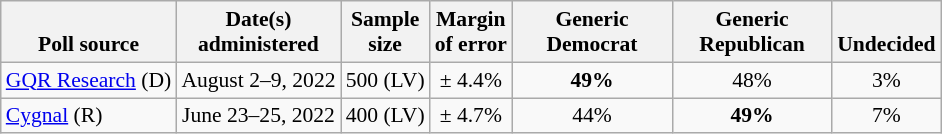<table class="wikitable" style="font-size:90%;text-align:center;">
<tr valign=bottom>
<th>Poll source</th>
<th>Date(s)<br>administered</th>
<th>Sample<br>size</th>
<th>Margin<br>of error</th>
<th style="width:100px;">Generic<br>Democrat</th>
<th style="width:100px;">Generic<br>Republican</th>
<th>Undecided</th>
</tr>
<tr>
<td style="text-align:left;"><a href='#'>GQR Research</a> (D)</td>
<td>August 2–9, 2022</td>
<td>500 (LV)</td>
<td>± 4.4%</td>
<td><strong>49%</strong></td>
<td>48%</td>
<td>3%</td>
</tr>
<tr>
<td style="text-align:left;"><a href='#'>Cygnal</a> (R)</td>
<td>June 23–25, 2022</td>
<td>400 (LV)</td>
<td>± 4.7%</td>
<td>44%</td>
<td><strong>49%</strong></td>
<td>7%</td>
</tr>
</table>
